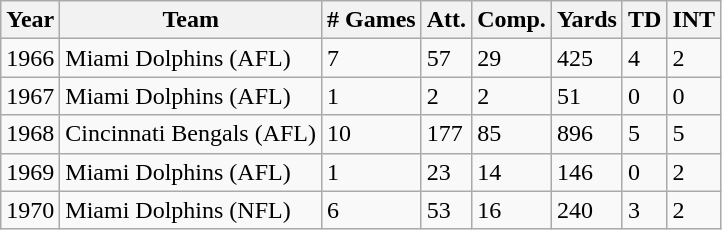<table class="wikitable">
<tr>
<th>Year</th>
<th>Team</th>
<th># Games</th>
<th>Att.</th>
<th>Comp.</th>
<th>Yards</th>
<th>TD</th>
<th>INT</th>
</tr>
<tr>
<td>1966</td>
<td>Miami Dolphins (AFL)</td>
<td>7</td>
<td>57</td>
<td>29</td>
<td>425</td>
<td>4</td>
<td>2</td>
</tr>
<tr>
<td>1967</td>
<td>Miami Dolphins (AFL)</td>
<td>1</td>
<td>2</td>
<td>2</td>
<td>51</td>
<td>0</td>
<td>0</td>
</tr>
<tr>
<td>1968</td>
<td>Cincinnati Bengals (AFL)</td>
<td>10</td>
<td>177</td>
<td>85</td>
<td>896</td>
<td>5</td>
<td>5</td>
</tr>
<tr>
<td>1969</td>
<td>Miami Dolphins (AFL)</td>
<td>1</td>
<td>23</td>
<td>14</td>
<td>146</td>
<td>0</td>
<td>2</td>
</tr>
<tr>
<td>1970</td>
<td>Miami Dolphins (NFL)</td>
<td>6</td>
<td>53</td>
<td>16</td>
<td>240</td>
<td>3</td>
<td>2</td>
</tr>
</table>
